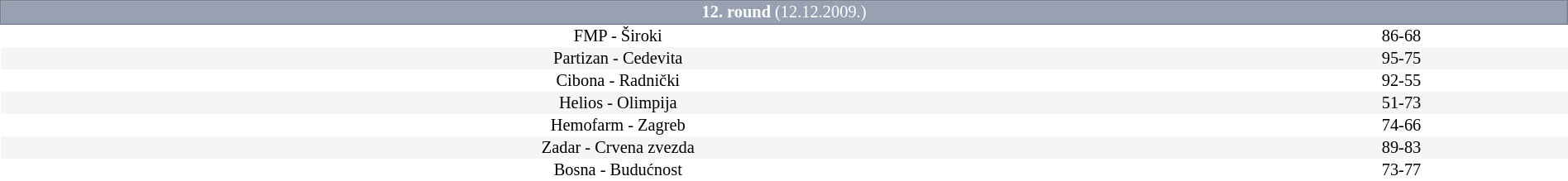<table border=0 cellspacing=0 cellpadding=1em style="font-size: 85%; border-collapse: collapse;width:100%;">
<tr>
<td colspan=5 bgcolor=#98A1B2 style="border:1px solid #7A8392; text-align:center; color:#FFFFFF;"><strong>12. round</strong> (12.12.2009.)</td>
</tr>
<tr align=center bgcolor=#FFFFFF>
<td>FMP - Široki</td>
<td>86-68</td>
</tr>
<tr align=center bgcolor=#f5f5f5>
<td>Partizan - Cedevita</td>
<td>95-75</td>
</tr>
<tr align=center bgcolor=#FFFFFF>
<td>Cibona - Radnički</td>
<td>92-55</td>
</tr>
<tr align=center bgcolor=#f5f5f5>
<td>Helios - Olimpija</td>
<td>51-73</td>
</tr>
<tr align=center bgcolor=#FFFFFF>
<td>Hemofarm - Zagreb</td>
<td>74-66</td>
</tr>
<tr align=center bgcolor=#f5f5f5>
<td>Zadar - Crvena zvezda</td>
<td>89-83</td>
</tr>
<tr align=center bgcolor=#FFFFFF>
<td>Bosna - Budućnost</td>
<td>73-77</td>
</tr>
</table>
